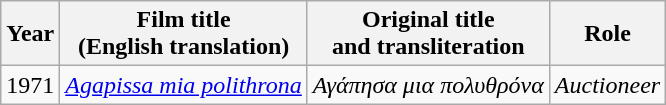<table class="wikitable">
<tr>
<th>Year</th>
<th>Film title<br>(English translation)</th>
<th>Original title<br>and transliteration</th>
<th>Role</th>
</tr>
<tr>
<td>1971</td>
<td><em><a href='#'>Agapissa mia polithrona</a></em></td>
<td><em>Αγάπησα μια πολυθρόνα</em></td>
<td><em>Auctioneer</em></td>
</tr>
</table>
